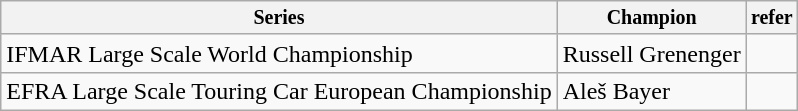<table class="wikitable">
<tr style="font-size:10pt;font-weight:bold">
<th>Series</th>
<th>Champion</th>
<th>refer</th>
</tr>
<tr>
<td>IFMAR Large Scale World Championship</td>
<td> Russell Grenenger</td>
<td></td>
</tr>
<tr>
<td>EFRA Large Scale Touring Car European Championship</td>
<td> Aleš Bayer</td>
<td></td>
</tr>
</table>
